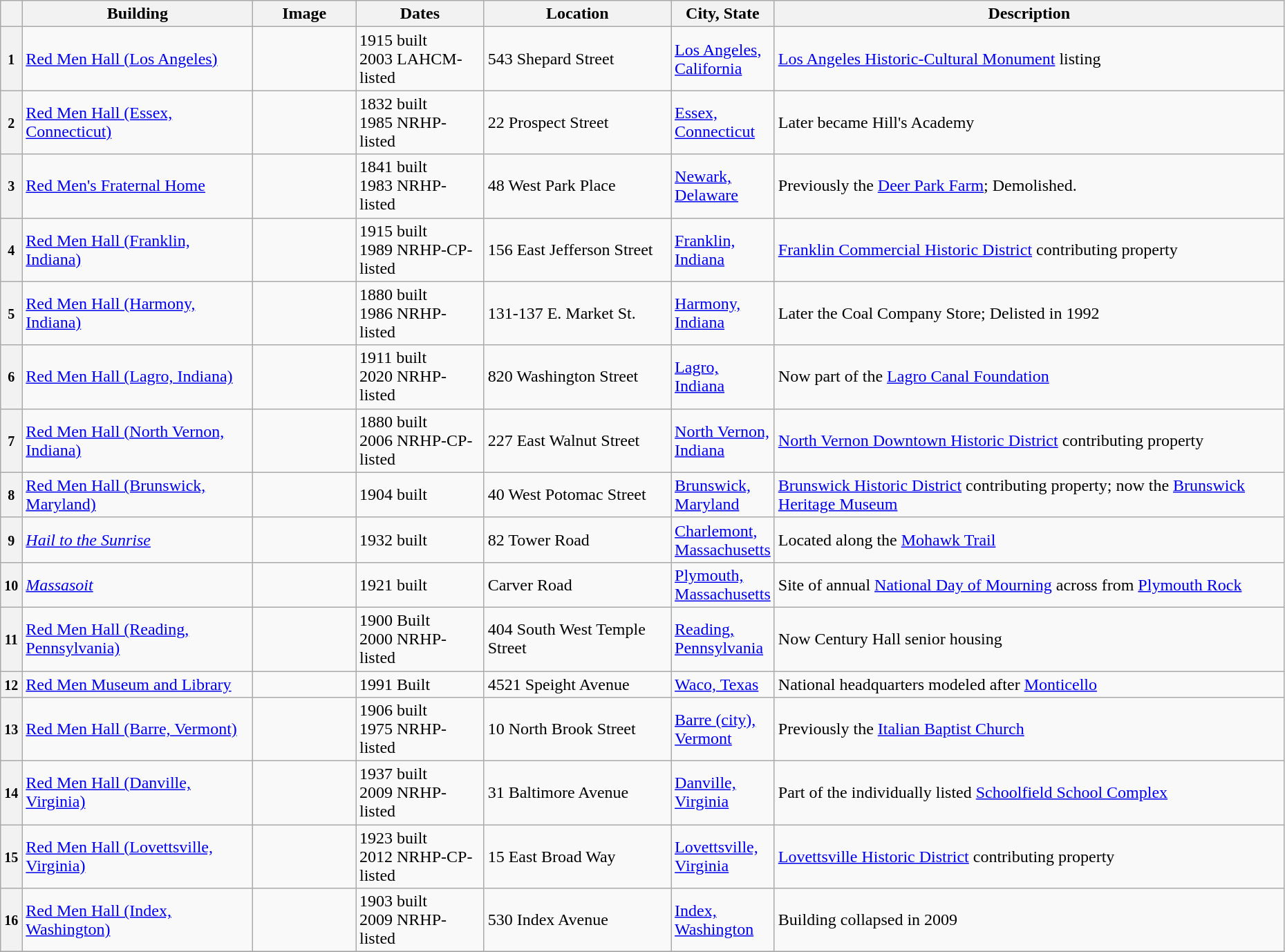<table class="wikitable sortable" style="width:98%">
<tr>
<th></th>
<th width = 18%><strong>Building</strong></th>
<th width = 8% class="unsortable"><strong>Image</strong></th>
<th width = 10%><strong>Dates</strong></th>
<th><strong>Location</strong></th>
<th width = 8%><strong>City, State</strong></th>
<th class="unsortable"><strong>Description</strong></th>
</tr>
<tr ->
<th><small>1</small></th>
<td><a href='#'>Red Men Hall (Los Angeles)</a></td>
<td></td>
<td>1915 built<br>2003 LAHCM-listed</td>
<td>543 Shepard Street<br><small></small></td>
<td><a href='#'>Los Angeles, California</a></td>
<td><a href='#'>Los Angeles Historic-Cultural Monument</a> listing</td>
</tr>
<tr ->
<th><small>2</small></th>
<td><a href='#'>Red Men Hall (Essex, Connecticut)</a></td>
<td></td>
<td>1832 built<br>1985 NRHP-listed</td>
<td>22 Prospect Street<br><small></small></td>
<td><a href='#'>Essex, Connecticut</a></td>
<td>Later became Hill's Academy</td>
</tr>
<tr ->
<th><small>3</small></th>
<td><a href='#'>Red Men's Fraternal Home</a></td>
<td></td>
<td>1841 built<br>1983 NRHP-listed</td>
<td>48 West Park Place<br><small></small></td>
<td><a href='#'>Newark, Delaware</a></td>
<td>Previously the <a href='#'>Deer Park Farm</a>; Demolished.</td>
</tr>
<tr ->
<th><small>4</small></th>
<td><a href='#'>Red Men Hall (Franklin, Indiana)</a></td>
<td></td>
<td>1915 built<br>1989 NRHP-CP-listed</td>
<td>156 East Jefferson Street<br><small></small></td>
<td><a href='#'>Franklin, Indiana</a></td>
<td><a href='#'>Franklin Commercial Historic District</a> contributing property</td>
</tr>
<tr ->
<th><small>5</small></th>
<td><a href='#'>Red Men Hall (Harmony, Indiana)</a></td>
<td></td>
<td>1880 built<br>1986 NRHP-listed</td>
<td>131-137 E. Market St.<br><small></small></td>
<td><a href='#'>Harmony, Indiana</a></td>
<td>Later the Coal Company Store; Delisted in 1992</td>
</tr>
<tr ->
<th><small>6</small></th>
<td><a href='#'>Red Men Hall (Lagro, Indiana)</a></td>
<td></td>
<td>1911 built<br>2020 NRHP-listed</td>
<td>820 Washington Street<br><small></small></td>
<td><a href='#'>Lagro, Indiana</a></td>
<td>Now part of the <a href='#'>Lagro Canal Foundation</a></td>
</tr>
<tr ->
<th><small>7</small></th>
<td><a href='#'>Red Men Hall (North Vernon, Indiana)</a></td>
<td></td>
<td>1880 built<br>2006 NRHP-CP-listed</td>
<td>227 East Walnut Street<br><small></small></td>
<td><a href='#'>North Vernon, Indiana</a></td>
<td><a href='#'>North Vernon Downtown Historic District</a> contributing property</td>
</tr>
<tr ->
<th><small>8</small></th>
<td><a href='#'>Red Men Hall (Brunswick, Maryland)</a></td>
<td></td>
<td>1904 built</td>
<td>40 West Potomac Street<br><small></small></td>
<td><a href='#'>Brunswick, Maryland</a></td>
<td><a href='#'>Brunswick Historic District</a> contributing property; now the <a href='#'>Brunswick Heritage Museum</a></td>
</tr>
<tr ->
<th><small>9</small></th>
<td><em><a href='#'>Hail to the Sunrise</a></em></td>
<td></td>
<td>1932 built</td>
<td>82 Tower Road<br><small></small></td>
<td><a href='#'>Charlemont, Massachusetts</a></td>
<td>Located along the <a href='#'>Mohawk Trail</a></td>
</tr>
<tr ->
<th><small>10</small></th>
<td><em><a href='#'>Massasoit</a></em></td>
<td></td>
<td>1921 built</td>
<td>Carver Road<br><small></small></td>
<td><a href='#'>Plymouth, Massachusetts</a></td>
<td>Site of annual <a href='#'>National Day of Mourning</a> across from <a href='#'>Plymouth Rock</a></td>
</tr>
<tr ->
<th><small>11</small></th>
<td><a href='#'>Red Men Hall (Reading, Pennsylvania)</a></td>
<td></td>
<td>1900 Built<br>2000 NRHP-listed</td>
<td>404 South West Temple Street<br><small></small></td>
<td><a href='#'>Reading, Pennsylvania</a></td>
<td>Now Century Hall senior housing</td>
</tr>
<tr ->
<th><small>12</small></th>
<td><a href='#'>Red Men Museum and Library</a></td>
<td></td>
<td>1991 Built</td>
<td>4521 Speight Avenue<br><small></small></td>
<td><a href='#'>Waco, Texas</a></td>
<td>National headquarters modeled after <a href='#'>Monticello</a></td>
</tr>
<tr ->
<th><small>13</small></th>
<td><a href='#'>Red Men Hall (Barre, Vermont)</a></td>
<td></td>
<td>1906 built<br>1975 NRHP-listed</td>
<td>10 North Brook Street<br><small></small></td>
<td><a href='#'>Barre (city), Vermont</a></td>
<td>Previously the <a href='#'>Italian Baptist Church</a></td>
</tr>
<tr ->
<th><small>14</small></th>
<td><a href='#'>Red Men Hall (Danville, Virginia)</a></td>
<td></td>
<td>1937 built<br>2009 NRHP-listed</td>
<td>31 Baltimore Avenue<br><small></small></td>
<td><a href='#'>Danville, Virginia</a></td>
<td>Part of the individually listed <a href='#'>Schoolfield School Complex</a></td>
</tr>
<tr ->
<th><small>15</small></th>
<td><a href='#'>Red Men Hall (Lovettsville, Virginia)</a></td>
<td></td>
<td>1923 built<br>2012 NRHP-CP-listed</td>
<td>15 East Broad Way<br><small></small></td>
<td><a href='#'>Lovettsville, Virginia</a></td>
<td><a href='#'>Lovettsville Historic District</a> contributing property</td>
</tr>
<tr ->
<th><small>16</small></th>
<td><a href='#'>Red Men Hall (Index, Washington)</a></td>
<td></td>
<td>1903 built<br>2009 NRHP-listed</td>
<td>530 Index Avenue<br><small></small></td>
<td><a href='#'>Index, Washington</a></td>
<td>Building collapsed in 2009</td>
</tr>
<tr ->
</tr>
</table>
